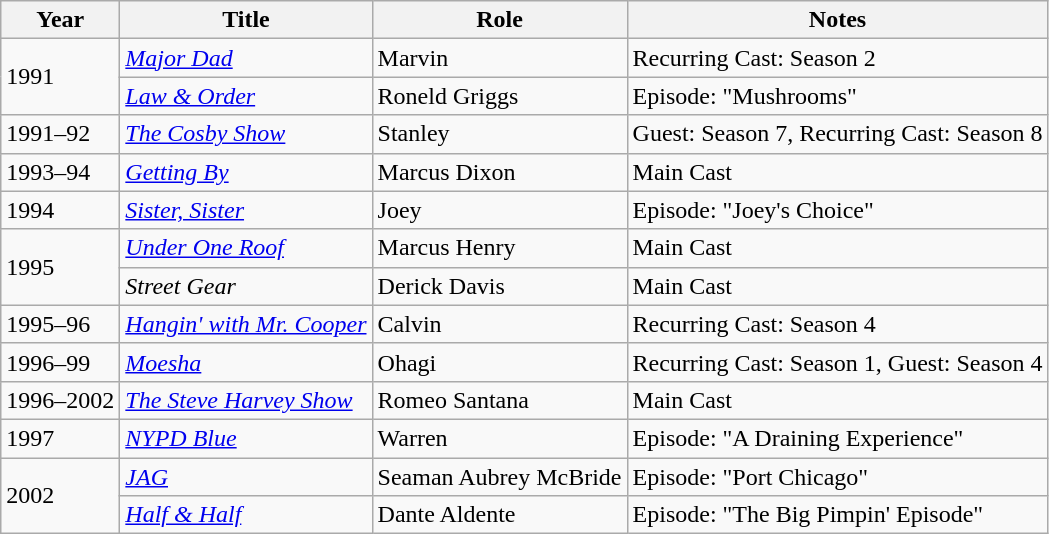<table class="wikitable sortable">
<tr>
<th>Year</th>
<th>Title</th>
<th>Role</th>
<th>Notes</th>
</tr>
<tr>
<td rowspan="2">1991</td>
<td><em><a href='#'>Major Dad</a></em></td>
<td>Marvin</td>
<td>Recurring Cast: Season 2</td>
</tr>
<tr>
<td><em><a href='#'>Law & Order</a></em></td>
<td>Roneld Griggs</td>
<td>Episode: "Mushrooms"</td>
</tr>
<tr>
<td>1991–92</td>
<td><em><a href='#'>The Cosby Show</a></em></td>
<td>Stanley</td>
<td>Guest: Season 7, Recurring Cast: Season 8</td>
</tr>
<tr>
<td>1993–94</td>
<td><em><a href='#'>Getting By</a></em></td>
<td>Marcus Dixon</td>
<td>Main Cast</td>
</tr>
<tr>
<td>1994</td>
<td><em><a href='#'>Sister, Sister</a></em></td>
<td>Joey</td>
<td>Episode: "Joey's Choice"</td>
</tr>
<tr>
<td rowspan="2">1995</td>
<td><em><a href='#'>Under One Roof</a></em></td>
<td>Marcus Henry</td>
<td>Main Cast</td>
</tr>
<tr>
<td><em>Street Gear</em></td>
<td>Derick Davis</td>
<td>Main Cast</td>
</tr>
<tr>
<td>1995–96</td>
<td><em><a href='#'>Hangin' with Mr. Cooper</a></em></td>
<td>Calvin</td>
<td>Recurring Cast: Season 4</td>
</tr>
<tr>
<td>1996–99</td>
<td><em><a href='#'>Moesha</a></em></td>
<td>Ohagi</td>
<td>Recurring Cast: Season 1, Guest: Season 4</td>
</tr>
<tr>
<td>1996–2002</td>
<td><em><a href='#'>The Steve Harvey Show</a></em></td>
<td>Romeo Santana</td>
<td>Main Cast</td>
</tr>
<tr>
<td>1997</td>
<td><em><a href='#'>NYPD Blue</a></em></td>
<td>Warren</td>
<td>Episode: "A Draining Experience"</td>
</tr>
<tr>
<td rowspan="2">2002</td>
<td><em><a href='#'>JAG</a></em></td>
<td>Seaman Aubrey McBride</td>
<td>Episode: "Port Chicago"</td>
</tr>
<tr>
<td><em><a href='#'>Half & Half</a></em></td>
<td>Dante Aldente</td>
<td>Episode: "The Big Pimpin' Episode"</td>
</tr>
</table>
